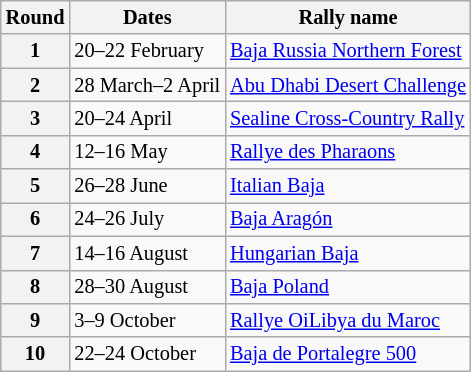<table class="wikitable" style="font-size: 85%">
<tr>
<th>Round</th>
<th>Dates</th>
<th>Rally name</th>
</tr>
<tr>
<th>1</th>
<td>20–22 February</td>
<td> <a href='#'>Baja Russia Northern Forest</a></td>
</tr>
<tr>
<th>2</th>
<td>28 March–2 April</td>
<td> <a href='#'>Abu Dhabi Desert Challenge</a></td>
</tr>
<tr>
<th>3</th>
<td>20–24 April</td>
<td> <a href='#'>Sealine Cross-Country Rally</a></td>
</tr>
<tr>
<th>4</th>
<td>12–16 May</td>
<td> <a href='#'>Rallye des Pharaons</a></td>
</tr>
<tr>
<th>5</th>
<td>26–28 June</td>
<td> <a href='#'>Italian Baja</a></td>
</tr>
<tr>
<th>6</th>
<td>24–26 July</td>
<td> <a href='#'>Baja Aragón</a></td>
</tr>
<tr>
<th>7</th>
<td>14–16 August</td>
<td> <a href='#'>Hungarian Baja</a></td>
</tr>
<tr>
<th>8</th>
<td>28–30 August</td>
<td> <a href='#'>Baja Poland</a></td>
</tr>
<tr>
<th>9</th>
<td>3–9 October</td>
<td> <a href='#'>Rallye OiLibya du Maroc</a></td>
</tr>
<tr>
<th>10</th>
<td>22–24 October</td>
<td> <a href='#'>Baja de Portalegre 500</a></td>
</tr>
</table>
